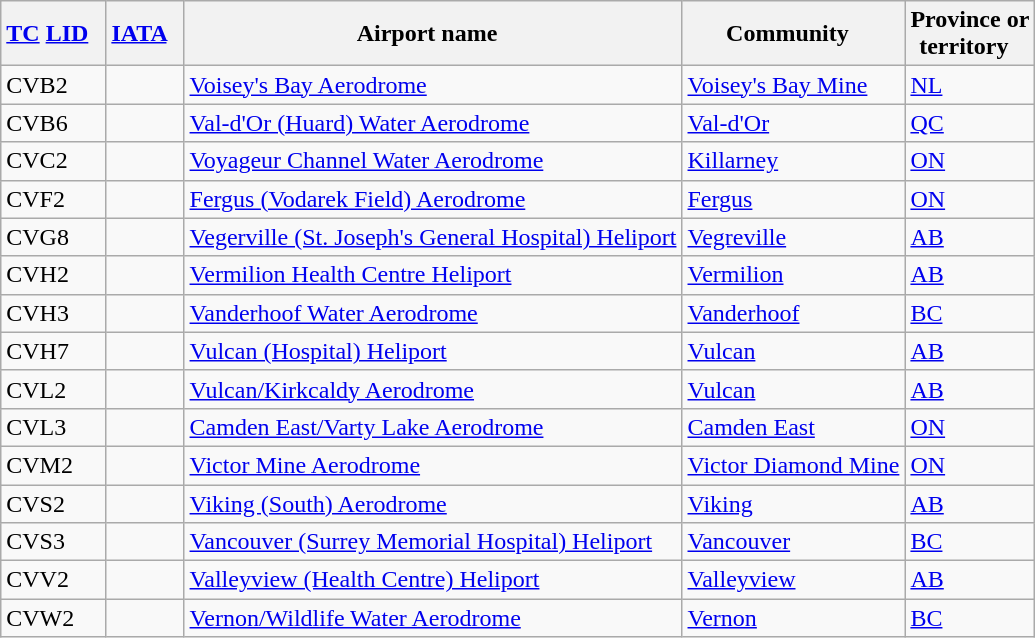<table class="wikitable" style="width:auto;">
<tr>
<th width="*"><a href='#'>TC</a> <a href='#'>LID</a>  </th>
<th width="*"><a href='#'>IATA</a>  </th>
<th width="*">Airport name  </th>
<th width="*">Community  </th>
<th width="*">Province or<br>territory  </th>
</tr>
<tr>
<td>CVB2</td>
<td></td>
<td><a href='#'>Voisey's Bay Aerodrome</a></td>
<td><a href='#'>Voisey's Bay Mine</a></td>
<td><a href='#'>NL</a></td>
</tr>
<tr>
<td>CVB6</td>
<td></td>
<td><a href='#'>Val-d'Or (Huard) Water Aerodrome</a></td>
<td><a href='#'>Val-d'Or</a></td>
<td><a href='#'>QC</a></td>
</tr>
<tr>
<td>CVC2</td>
<td></td>
<td><a href='#'>Voyageur Channel Water Aerodrome</a></td>
<td><a href='#'>Killarney</a></td>
<td><a href='#'>ON</a></td>
</tr>
<tr>
<td>CVF2</td>
<td></td>
<td><a href='#'>Fergus (Vodarek Field) Aerodrome</a></td>
<td><a href='#'>Fergus</a></td>
<td><a href='#'>ON</a></td>
</tr>
<tr>
<td>CVG8</td>
<td></td>
<td><a href='#'>Vegerville (St. Joseph's General Hospital) Heliport</a></td>
<td><a href='#'>Vegreville</a></td>
<td><a href='#'>AB</a></td>
</tr>
<tr>
<td>CVH2</td>
<td></td>
<td><a href='#'>Vermilion Health Centre Heliport</a></td>
<td><a href='#'>Vermilion</a></td>
<td><a href='#'>AB</a></td>
</tr>
<tr>
<td>CVH3</td>
<td></td>
<td><a href='#'>Vanderhoof Water Aerodrome</a></td>
<td><a href='#'>Vanderhoof</a></td>
<td><a href='#'>BC</a></td>
</tr>
<tr>
<td>CVH7</td>
<td></td>
<td><a href='#'>Vulcan (Hospital) Heliport</a></td>
<td><a href='#'>Vulcan</a></td>
<td><a href='#'>AB</a></td>
</tr>
<tr>
<td>CVL2</td>
<td></td>
<td><a href='#'>Vulcan/Kirkcaldy Aerodrome</a></td>
<td><a href='#'>Vulcan</a></td>
<td><a href='#'>AB</a></td>
</tr>
<tr>
<td>CVL3</td>
<td></td>
<td><a href='#'>Camden East/Varty Lake Aerodrome</a></td>
<td><a href='#'>Camden East</a></td>
<td><a href='#'>ON</a></td>
</tr>
<tr>
<td>CVM2</td>
<td></td>
<td><a href='#'>Victor Mine Aerodrome</a></td>
<td><a href='#'>Victor Diamond Mine</a></td>
<td><a href='#'>ON</a></td>
</tr>
<tr>
<td>CVS2</td>
<td></td>
<td><a href='#'>Viking (South) Aerodrome</a></td>
<td><a href='#'>Viking</a></td>
<td><a href='#'>AB</a></td>
</tr>
<tr>
<td>CVS3</td>
<td></td>
<td><a href='#'>Vancouver (Surrey Memorial Hospital) Heliport</a></td>
<td><a href='#'>Vancouver</a></td>
<td><a href='#'>BC</a></td>
</tr>
<tr>
<td>CVV2</td>
<td></td>
<td><a href='#'>Valleyview (Health Centre) Heliport</a></td>
<td><a href='#'>Valleyview</a></td>
<td><a href='#'>AB</a></td>
</tr>
<tr>
<td>CVW2</td>
<td></td>
<td><a href='#'>Vernon/Wildlife Water Aerodrome</a></td>
<td><a href='#'>Vernon</a></td>
<td><a href='#'>BC</a></td>
</tr>
</table>
